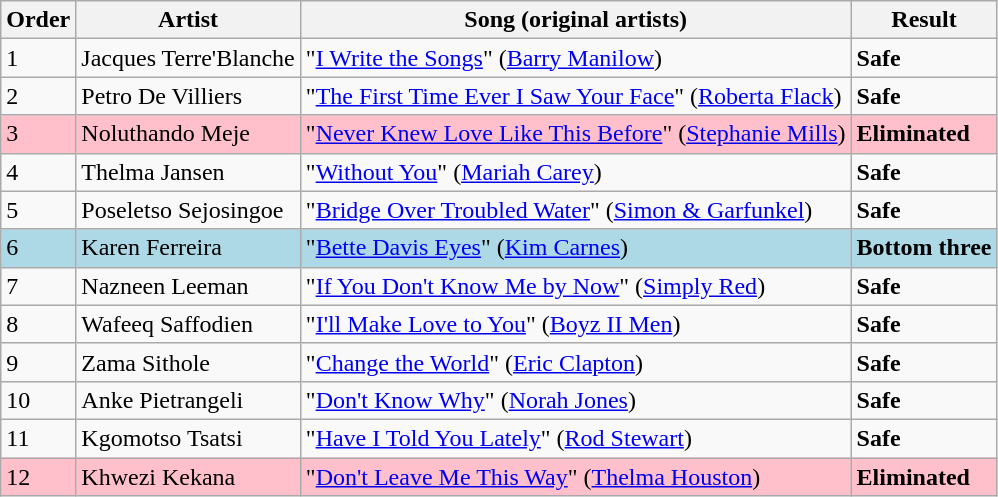<table class=wikitable>
<tr>
<th>Order</th>
<th>Artist</th>
<th>Song (original artists)</th>
<th>Result</th>
</tr>
<tr>
<td>1</td>
<td>Jacques Terre'Blanche</td>
<td>"<a href='#'>I Write the Songs</a>" (<a href='#'>Barry Manilow</a>)</td>
<td><strong>Safe</strong></td>
</tr>
<tr>
<td>2</td>
<td>Petro De Villiers</td>
<td>"<a href='#'>The First Time Ever I Saw Your Face</a>" (<a href='#'>Roberta Flack</a>)</td>
<td><strong>Safe</strong></td>
</tr>
<tr style="background:pink;">
<td>3</td>
<td>Noluthando Meje</td>
<td>"<a href='#'>Never Knew Love Like This Before</a>" (<a href='#'>Stephanie Mills</a>)</td>
<td><strong>Eliminated</strong></td>
</tr>
<tr>
<td>4</td>
<td>Thelma Jansen</td>
<td>"<a href='#'>Without You</a>" (<a href='#'>Mariah Carey</a>)</td>
<td><strong>Safe</strong></td>
</tr>
<tr>
<td>5</td>
<td>Poseletso Sejosingoe</td>
<td>"<a href='#'>Bridge Over Troubled Water</a>" (<a href='#'>Simon & Garfunkel</a>)</td>
<td><strong>Safe</strong></td>
</tr>
<tr style="background:lightblue;">
<td>6</td>
<td>Karen Ferreira</td>
<td>"<a href='#'>Bette Davis Eyes</a>" (<a href='#'>Kim Carnes</a>)</td>
<td><strong>Bottom three</strong></td>
</tr>
<tr>
<td>7</td>
<td>Nazneen Leeman</td>
<td>"<a href='#'>If You Don't Know Me by Now</a>" (<a href='#'>Simply Red</a>)</td>
<td><strong>Safe</strong></td>
</tr>
<tr>
<td>8</td>
<td>Wafeeq Saffodien</td>
<td>"<a href='#'>I'll Make Love to You</a>" (<a href='#'>Boyz II Men</a>)</td>
<td><strong>Safe</strong></td>
</tr>
<tr>
<td>9</td>
<td>Zama Sithole</td>
<td>"<a href='#'>Change the World</a>" (<a href='#'>Eric Clapton</a>)</td>
<td><strong>Safe</strong></td>
</tr>
<tr>
<td>10</td>
<td>Anke Pietrangeli</td>
<td>"<a href='#'>Don't Know Why</a>" (<a href='#'>Norah Jones</a>)</td>
<td><strong>Safe</strong></td>
</tr>
<tr>
<td>11</td>
<td>Kgomotso Tsatsi</td>
<td>"<a href='#'>Have I Told You Lately</a>" (<a href='#'>Rod Stewart</a>)</td>
<td><strong>Safe</strong></td>
</tr>
<tr style="background:pink;">
<td>12</td>
<td>Khwezi Kekana</td>
<td>"<a href='#'>Don't Leave Me This Way</a>" (<a href='#'>Thelma Houston</a>)</td>
<td><strong>Eliminated</strong></td>
</tr>
</table>
